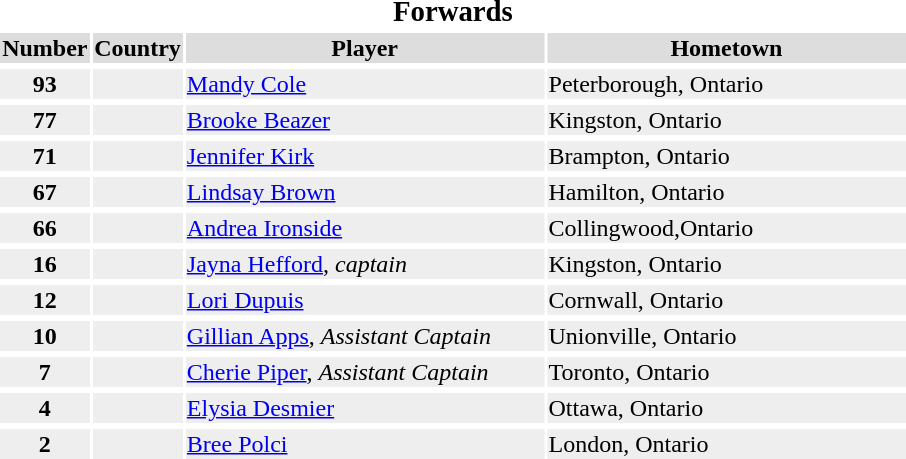<table>
<tr>
<th colspan=5><big>Forwards</big></th>
</tr>
<tr bgcolor="#dddddd">
<th width=10%>Number</th>
<th width=10%>Country</th>
<th width=40%>Player</th>
<th width=40%>Hometown</th>
</tr>
<tr>
</tr>
<tr bgcolor="#eeeeee">
<td align=center><strong>93</strong></td>
<td align=center></td>
<td><a href='#'>Mandy Cole</a></td>
<td>Peterborough, Ontario</td>
</tr>
<tr>
</tr>
<tr bgcolor="#eeeeee">
<td align=center><strong>77</strong></td>
<td align=center></td>
<td><a href='#'>Brooke Beazer</a></td>
<td>Kingston, Ontario</td>
</tr>
<tr>
</tr>
<tr bgcolor="#eeeeee">
<td align=center><strong>71</strong></td>
<td align=center></td>
<td><a href='#'>Jennifer Kirk</a></td>
<td>Brampton, Ontario</td>
</tr>
<tr>
</tr>
<tr bgcolor="#eeeeee">
<td align=center><strong>67</strong></td>
<td align=center></td>
<td><a href='#'>Lindsay Brown</a></td>
<td>Hamilton, Ontario</td>
</tr>
<tr>
</tr>
<tr bgcolor="#eeeeee">
<td align=center><strong>66</strong></td>
<td align=center></td>
<td><a href='#'>Andrea Ironside</a></td>
<td>Collingwood,Ontario</td>
</tr>
<tr>
</tr>
<tr bgcolor="#eeeeee">
<td align=center><strong>16</strong></td>
<td align=center></td>
<td><a href='#'>Jayna Hefford</a>,  <em>captain</em></td>
<td>Kingston, Ontario</td>
</tr>
<tr>
</tr>
<tr bgcolor="#eeeeee">
<td align=center><strong>12</strong></td>
<td align=center></td>
<td><a href='#'>Lori Dupuis</a></td>
<td>Cornwall, Ontario</td>
</tr>
<tr>
</tr>
<tr bgcolor="#eeeeee">
<td align=center><strong>10</strong></td>
<td align=center></td>
<td><a href='#'>Gillian Apps</a>, <em>Assistant Captain</em></td>
<td>Unionville, Ontario</td>
</tr>
<tr>
</tr>
<tr bgcolor="#eeeeee">
<td align=center><strong>7</strong></td>
<td align=center></td>
<td><a href='#'>Cherie Piper</a>, <em>Assistant Captain </em></td>
<td>Toronto, Ontario</td>
</tr>
<tr>
</tr>
<tr bgcolor="#eeeeee">
<td align=center><strong>4</strong></td>
<td align=center></td>
<td><a href='#'>Elysia Desmier</a></td>
<td>Ottawa, Ontario</td>
</tr>
<tr>
</tr>
<tr bgcolor="#eeeeee">
<td align=center><strong>2</strong></td>
<td align=center></td>
<td><a href='#'>Bree Polci</a></td>
<td>London, Ontario</td>
</tr>
</table>
